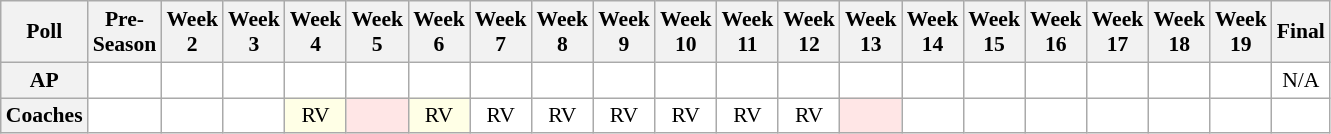<table class="wikitable" style="white-space:nowrap;font-size:90%">
<tr>
<th>Poll</th>
<th>Pre-<br>Season</th>
<th>Week<br>2</th>
<th>Week<br>3</th>
<th>Week<br>4</th>
<th>Week<br>5</th>
<th>Week<br>6</th>
<th>Week<br>7</th>
<th>Week<br>8</th>
<th>Week<br>9</th>
<th>Week<br>10</th>
<th>Week<br>11</th>
<th>Week<br>12</th>
<th>Week<br>13</th>
<th>Week<br>14</th>
<th>Week<br>15</th>
<th>Week<br>16</th>
<th>Week<br>17</th>
<th>Week<br>18</th>
<th>Week<br>19</th>
<th>Final</th>
</tr>
<tr style="text-align:center;">
<th>AP</th>
<td style="background:#FFF;"></td>
<td style="background:#FFF;"></td>
<td style="background:#FFF;"></td>
<td style="background:#FFF;"></td>
<td style="background:#FFF;"></td>
<td style="background:#FFF;"></td>
<td style="background:#FFF;"></td>
<td style="background:#FFF;"></td>
<td style="background:#FFF;"></td>
<td style="background:#FFF;"></td>
<td style="background:#FFF;"></td>
<td style="background:#FFF;"></td>
<td style="background:#FFF;"></td>
<td style="background:#FFF;"></td>
<td style="background:#FFF;"></td>
<td style="background:#FFF;"></td>
<td style="background:#FFF;"></td>
<td style="background:#FFF;"></td>
<td style="background:#FFF;"></td>
<td style="background:#FFF;">N/A</td>
</tr>
<tr style="text-align:center;">
<th>Coaches</th>
<td style="background:#FFF;"></td>
<td style="background:#FFF;"></td>
<td style="background:#FFF;"></td>
<td style="background:#FFFFE6;">RV</td>
<td style="background:#FFE6E6;"></td>
<td style="background:#FFFFE6;">RV</td>
<td style="background:#FFF;">RV</td>
<td style="background:#FFF;">RV</td>
<td style="background:#FFF;">RV</td>
<td style="background:#FFF;">RV</td>
<td style="background:#FFF;">RV</td>
<td style="background:#FFF;">RV</td>
<td style="background:#FFE6E6;"></td>
<td style="background:#FFF;"></td>
<td style="background:#FFF;"></td>
<td style="background:#FFF;"></td>
<td style="background:#FFF;"></td>
<td style="background:#FFF;"></td>
<td style="background:#FFF;"></td>
<td style="background:#FFF;"></td>
</tr>
</table>
